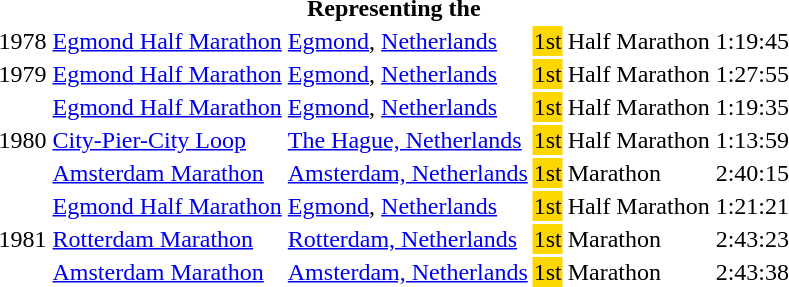<table>
<tr>
<th colspan="6">Representing the </th>
</tr>
<tr>
<td>1978</td>
<td><a href='#'>Egmond Half Marathon</a></td>
<td><a href='#'>Egmond</a>, <a href='#'>Netherlands</a></td>
<td bgcolor="gold">1st</td>
<td>Half Marathon</td>
<td>1:19:45</td>
</tr>
<tr>
<td>1979</td>
<td><a href='#'>Egmond Half Marathon</a></td>
<td><a href='#'>Egmond</a>, <a href='#'>Netherlands</a></td>
<td bgcolor="gold">1st</td>
<td>Half Marathon</td>
<td>1:27:55</td>
</tr>
<tr>
<td rowspan=3>1980</td>
<td><a href='#'>Egmond Half Marathon</a></td>
<td><a href='#'>Egmond</a>, <a href='#'>Netherlands</a></td>
<td bgcolor="gold">1st</td>
<td>Half Marathon</td>
<td>1:19:35</td>
</tr>
<tr>
<td><a href='#'>City-Pier-City Loop</a></td>
<td><a href='#'>The Hague, Netherlands</a></td>
<td bgcolor="gold">1st</td>
<td>Half Marathon</td>
<td>1:13:59</td>
</tr>
<tr>
<td><a href='#'>Amsterdam Marathon</a></td>
<td><a href='#'>Amsterdam, Netherlands</a></td>
<td bgcolor="gold">1st</td>
<td>Marathon</td>
<td>2:40:15</td>
</tr>
<tr>
<td rowspan=3>1981</td>
<td><a href='#'>Egmond Half Marathon</a></td>
<td><a href='#'>Egmond</a>, <a href='#'>Netherlands</a></td>
<td bgcolor="gold">1st</td>
<td>Half Marathon</td>
<td>1:21:21</td>
</tr>
<tr>
<td><a href='#'>Rotterdam Marathon</a></td>
<td><a href='#'>Rotterdam, Netherlands</a></td>
<td bgcolor="gold">1st</td>
<td>Marathon</td>
<td>2:43:23</td>
</tr>
<tr>
<td><a href='#'>Amsterdam Marathon</a></td>
<td><a href='#'>Amsterdam, Netherlands</a></td>
<td bgcolor="gold">1st</td>
<td>Marathon</td>
<td>2:43:38</td>
</tr>
</table>
